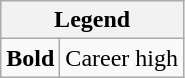<table class="wikitable">
<tr>
<th colspan="2">Legend</th>
</tr>
<tr>
<td><strong>Bold</strong></td>
<td>Career high</td>
</tr>
</table>
